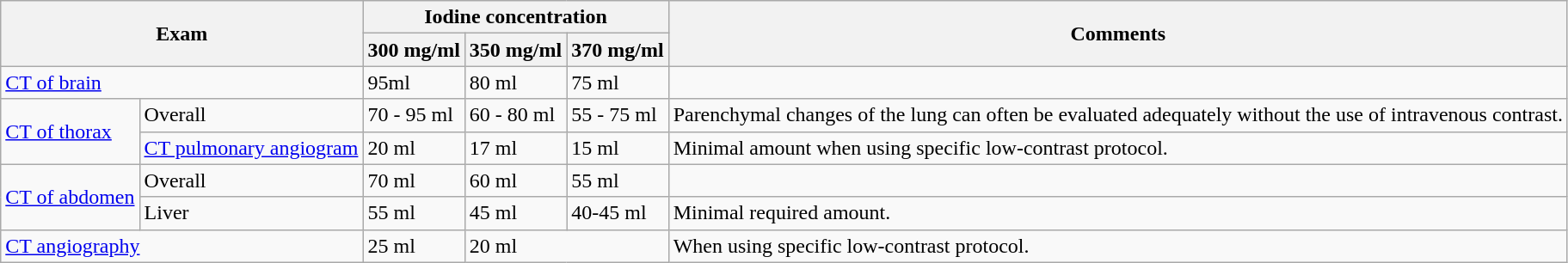<table class="wikitable">
<tr>
<th colspan=2 rowspan=2>Exam</th>
<th colspan=3>Iodine concentration</th>
<th rowspan=2>Comments</th>
</tr>
<tr>
<th>300 mg/ml</th>
<th>350 mg/ml</th>
<th>370 mg/ml</th>
</tr>
<tr>
<td colspan=2><a href='#'>CT of brain</a></td>
<td>95ml</td>
<td>80 ml</td>
<td>75 ml</td>
<td></td>
</tr>
<tr>
<td rowspan=2><a href='#'>CT of thorax</a></td>
<td>Overall</td>
<td>70 - 95 ml</td>
<td>60 - 80 ml</td>
<td>55 - 75 ml</td>
<td>Parenchymal changes of the lung can often be evaluated adequately without the use of intravenous contrast.</td>
</tr>
<tr>
<td><a href='#'>CT pulmonary angiogram</a></td>
<td>20 ml</td>
<td>17 ml</td>
<td>15 ml</td>
<td>Minimal amount when using specific low-contrast protocol.</td>
</tr>
<tr>
<td rowspan=2><a href='#'>CT of abdomen</a></td>
<td>Overall</td>
<td>70 ml</td>
<td>60 ml</td>
<td>55 ml</td>
<td></td>
</tr>
<tr>
<td>Liver</td>
<td>55 ml</td>
<td>45 ml</td>
<td>40-45 ml</td>
<td>Minimal required amount.</td>
</tr>
<tr>
<td colspan=2><a href='#'>CT angiography</a></td>
<td>25 ml</td>
<td colspan=2>20 ml</td>
<td>When using specific low-contrast protocol.</td>
</tr>
</table>
